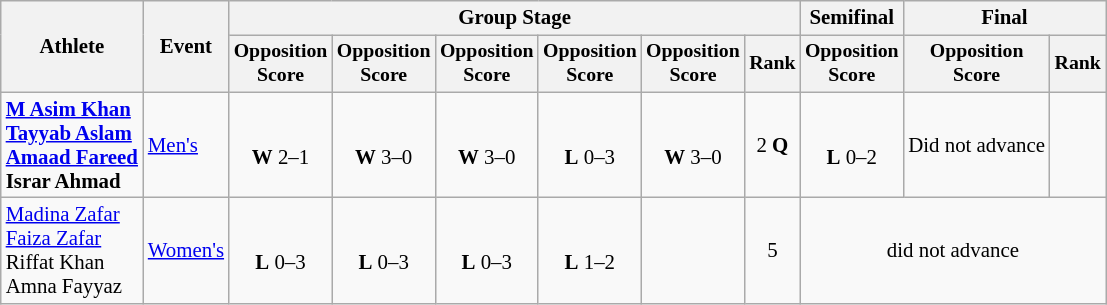<table class=wikitable style=font-size:87%;text-align:center>
<tr>
<th rowspan="2">Athlete</th>
<th rowspan="2">Event</th>
<th colspan="6">Group Stage</th>
<th>Semifinal</th>
<th colspan="2">Final</th>
</tr>
<tr style="font-size:95%">
<th>Opposition<br>Score</th>
<th>Opposition<br>Score</th>
<th>Opposition<br>Score</th>
<th>Opposition<br>Score</th>
<th>Opposition<br>Score</th>
<th>Rank</th>
<th>Opposition<br>Score</th>
<th>Opposition<br>Score</th>
<th>Rank</th>
</tr>
<tr>
<td align=left><strong><a href='#'>M Asim Khan</a><br><a href='#'>Tayyab Aslam</a><br><a href='#'>Amaad Fareed</a><br>Israr Ahmad</strong></td>
<td align=left><a href='#'>Men's</a></td>
<td><br><strong>W</strong> 2–1</td>
<td><br><strong>W</strong> 3–0</td>
<td><br><strong>W</strong> 3–0</td>
<td><br><strong>L</strong> 0–3</td>
<td><br><strong>W</strong> 3–0</td>
<td>2 <strong>Q</strong></td>
<td><br><strong>L</strong> 0–2</td>
<td>Did not advance</td>
<td></td>
</tr>
<tr>
<td align=left><a href='#'>Madina Zafar</a><br><a href='#'>Faiza Zafar</a><br>Riffat Khan<br>Amna Fayyaz</td>
<td align=left><a href='#'>Women's</a></td>
<td><br><strong>L</strong> 0–3</td>
<td><br><strong>L</strong> 0–3</td>
<td><br><strong>L</strong> 0–3</td>
<td><br><strong>L</strong> 1–2</td>
<td></td>
<td>5</td>
<td colspan=3>did not advance</td>
</tr>
</table>
